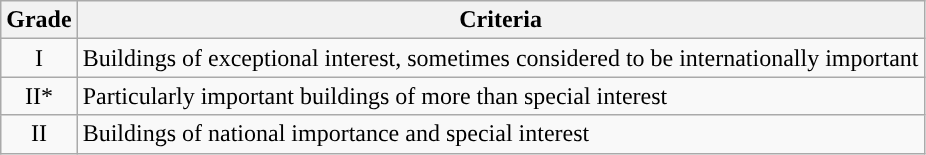<table class="wikitable">
<tr>
<th>Grade</th>
<th>Criteria</th>
</tr>
<tr>
<td align="center" >I</td>
<td>Buildings of exceptional interest, sometimes considered to be internationally important</td>
</tr>
<tr>
<td align="center" >II*</td>
<td>Particularly important buildings of more than special interest</td>
</tr>
<tr>
<td align="center" >II</td>
<td>Buildings of national importance and special interest</td>
</tr>
</table>
